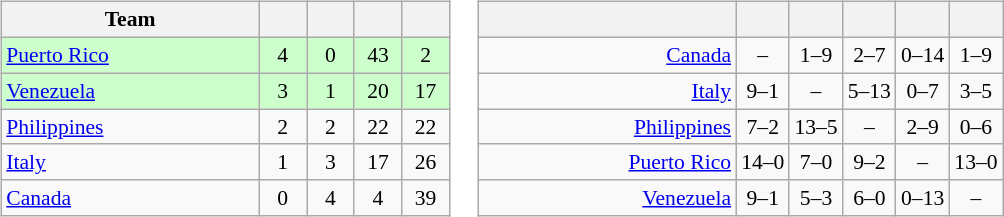<table>
<tr>
<td><br><table class="wikitable" style="text-align: center; font-size: 90%;">
<tr>
<th width=165>Team</th>
<th width=25></th>
<th width=25></th>
<th width=25></th>
<th width=25></th>
</tr>
<tr bgcolor="#ccffcc">
<td align="left"> <a href='#'>Puerto Rico</a></td>
<td>4</td>
<td>0</td>
<td>43</td>
<td>2</td>
</tr>
<tr bgcolor="#ccffcc">
<td align="left"> <a href='#'>Venezuela</a></td>
<td>3</td>
<td>1</td>
<td>20</td>
<td>17</td>
</tr>
<tr>
<td align="left"> <a href='#'>Philippines</a></td>
<td>2</td>
<td>2</td>
<td>22</td>
<td>22</td>
</tr>
<tr>
<td align="left"> <a href='#'>Italy</a></td>
<td>1</td>
<td>3</td>
<td>17</td>
<td>26</td>
</tr>
<tr>
<td align="left"> <a href='#'>Canada</a></td>
<td>0</td>
<td>4</td>
<td>4</td>
<td>39</td>
</tr>
</table>
</td>
<td><br><table class="wikitable" style="text-align:center; font-size:90%;">
<tr>
<th width=165> </th>
<th></th>
<th></th>
<th></th>
<th></th>
<th></th>
</tr>
<tr>
<td style="text-align:right;"><a href='#'>Canada</a> </td>
<td>–</td>
<td>1–9</td>
<td>2–7</td>
<td>0–14</td>
<td>1–9</td>
</tr>
<tr>
<td style="text-align:right;"><a href='#'>Italy</a> </td>
<td>9–1</td>
<td>–</td>
<td>5–13</td>
<td>0–7</td>
<td>3–5</td>
</tr>
<tr>
<td style="text-align:right;"><a href='#'>Philippines</a> </td>
<td>7–2</td>
<td>13–5</td>
<td>–</td>
<td>2–9</td>
<td>0–6</td>
</tr>
<tr>
<td style="text-align:right;"><a href='#'>Puerto Rico</a> </td>
<td>14–0</td>
<td>7–0</td>
<td>9–2</td>
<td>–</td>
<td>13–0</td>
</tr>
<tr>
<td style="text-align:right;"><a href='#'>Venezuela</a> </td>
<td>9–1</td>
<td>5–3</td>
<td>6–0</td>
<td>0–13</td>
<td>–</td>
</tr>
</table>
</td>
</tr>
</table>
